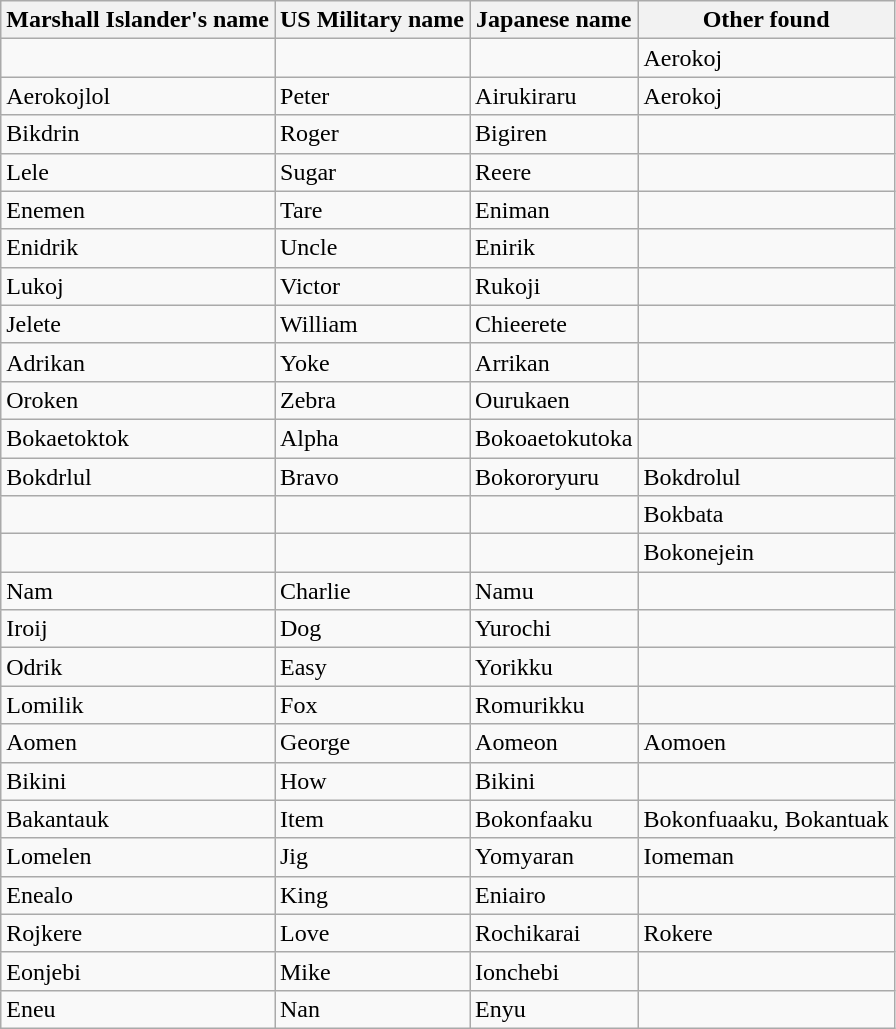<table class="wikitable">
<tr>
<th>Marshall Islander's name</th>
<th>US Military name</th>
<th>Japanese name</th>
<th>Other found</th>
</tr>
<tr>
<td></td>
<td></td>
<td></td>
<td>Aerokoj</td>
</tr>
<tr>
<td>Aerokojlol</td>
<td>Peter</td>
<td>Airukiraru</td>
<td>Aerokoj</td>
</tr>
<tr>
<td>Bikdrin</td>
<td>Roger</td>
<td>Bigiren</td>
<td></td>
</tr>
<tr>
<td>Lele</td>
<td>Sugar</td>
<td>Reere</td>
<td></td>
</tr>
<tr>
<td>Enemen</td>
<td>Tare</td>
<td>Eniman</td>
<td></td>
</tr>
<tr>
<td>Enidrik</td>
<td>Uncle</td>
<td>Enirik</td>
<td></td>
</tr>
<tr>
<td>Lukoj</td>
<td>Victor</td>
<td>Rukoji</td>
<td></td>
</tr>
<tr>
<td>Jelete</td>
<td>William</td>
<td>Chieerete</td>
<td></td>
</tr>
<tr>
<td>Adrikan</td>
<td>Yoke</td>
<td>Arrikan</td>
<td></td>
</tr>
<tr>
<td>Oroken</td>
<td>Zebra</td>
<td>Ourukaen</td>
<td></td>
</tr>
<tr>
<td>Bokaetoktok</td>
<td>Alpha</td>
<td>Bokoaetokutoka</td>
<td></td>
</tr>
<tr>
<td>Bokdrlul</td>
<td>Bravo</td>
<td>Bokororyuru</td>
<td>Bokdrolul</td>
</tr>
<tr>
<td></td>
<td></td>
<td></td>
<td>Bokbata</td>
</tr>
<tr>
<td></td>
<td></td>
<td></td>
<td>Bokonejein</td>
</tr>
<tr>
<td>Nam</td>
<td>Charlie</td>
<td>Namu</td>
<td></td>
</tr>
<tr>
<td>Iroij</td>
<td>Dog</td>
<td>Yurochi</td>
<td></td>
</tr>
<tr>
<td>Odrik</td>
<td>Easy</td>
<td>Yorikku</td>
<td></td>
</tr>
<tr>
<td>Lomilik</td>
<td>Fox</td>
<td>Romurikku</td>
<td></td>
</tr>
<tr>
<td>Aomen</td>
<td>George</td>
<td>Aomeon</td>
<td>Aomoen</td>
</tr>
<tr>
<td>Bikini</td>
<td>How</td>
<td>Bikini</td>
<td></td>
</tr>
<tr>
<td>Bakantauk</td>
<td>Item</td>
<td>Bokonfaaku</td>
<td>Bokonfuaaku, Bokantuak</td>
</tr>
<tr>
<td>Lomelen</td>
<td>Jig</td>
<td>Yomyaran</td>
<td>Iomeman</td>
</tr>
<tr>
<td>Enealo</td>
<td>King</td>
<td>Eniairo</td>
<td></td>
</tr>
<tr>
<td>Rojkere</td>
<td>Love</td>
<td>Rochikarai</td>
<td>Rokere</td>
</tr>
<tr>
<td>Eonjebi</td>
<td>Mike</td>
<td>Ionchebi</td>
<td></td>
</tr>
<tr>
<td>Eneu</td>
<td>Nan</td>
<td>Enyu</td>
<td></td>
</tr>
</table>
